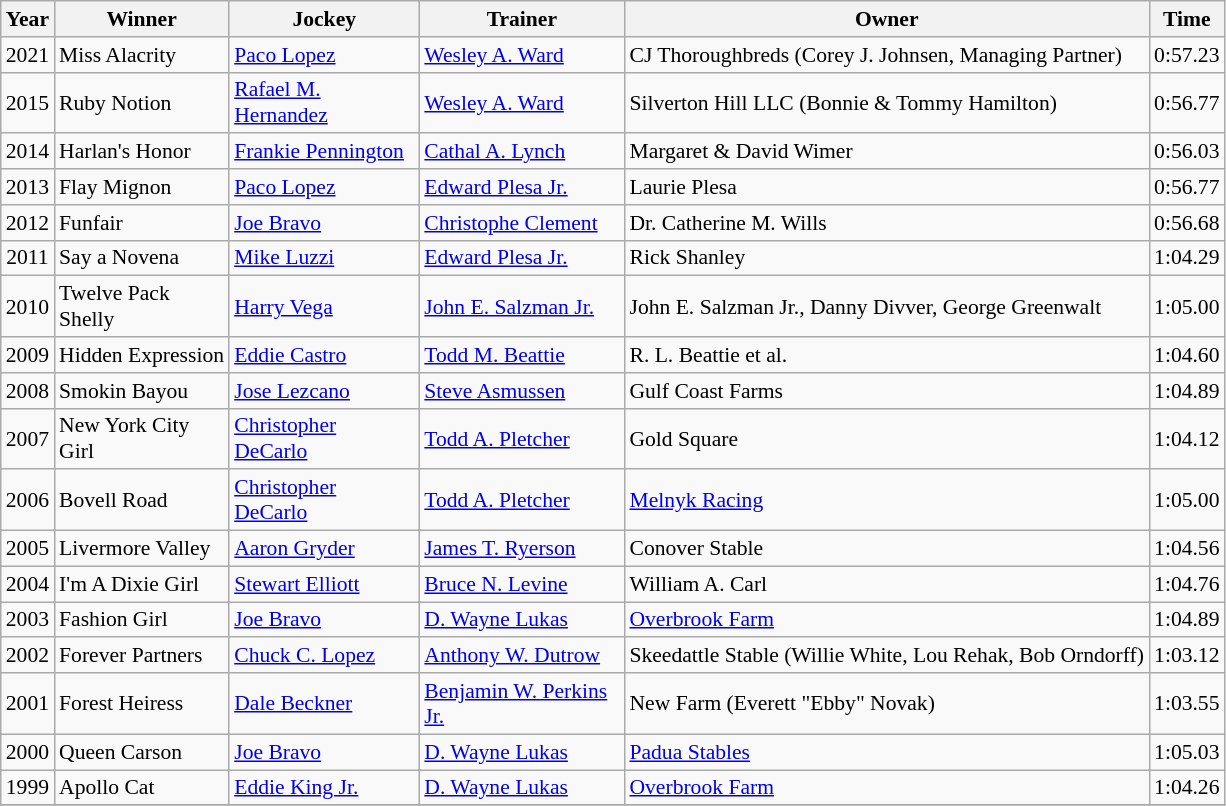<table class="wikitable sortable" style="font-size:90%">
<tr>
<th style="width:25px">Year</th>
<th style="width:110px">Winner</th>
<th style="width:120px">Jockey</th>
<th style="width:130px">Trainer</th>
<th>Owner<br></th>
<th style="width:25px">Time</th>
</tr>
<tr>
<td align=center>2021</td>
<td>Miss Alacrity</td>
<td><a href='#'>Paco Lopez</a></td>
<td><a href='#'>Wesley A. Ward</a></td>
<td>CJ Thoroughbreds (Corey J. Johnsen, Managing Partner)</td>
<td>0:57.23</td>
</tr>
<tr>
<td align=center>2015</td>
<td>Ruby Notion</td>
<td><a href='#'>Rafael M. Hernandez</a></td>
<td><a href='#'>Wesley A. Ward</a></td>
<td>Silverton Hill LLC (Bonnie & Tommy Hamilton)</td>
<td>0:56.77</td>
</tr>
<tr>
<td align=center>2014</td>
<td>Harlan's Honor</td>
<td><a href='#'>Frankie Pennington</a></td>
<td><a href='#'>Cathal A. Lynch</a></td>
<td>Margaret & David Wimer</td>
<td>0:56.03</td>
</tr>
<tr>
<td align=center>2013</td>
<td>Flay Mignon</td>
<td><a href='#'>Paco Lopez</a></td>
<td><a href='#'>Edward Plesa Jr.</a></td>
<td>Laurie Plesa</td>
<td>0:56.77</td>
</tr>
<tr>
<td align=center>2012</td>
<td>Funfair</td>
<td><a href='#'>Joe Bravo</a></td>
<td><a href='#'>Christophe Clement</a></td>
<td>Dr. Catherine M. Wills</td>
<td>0:56.68</td>
</tr>
<tr>
<td align=center>2011</td>
<td>Say a Novena</td>
<td><a href='#'>Mike Luzzi</a></td>
<td><a href='#'>Edward Plesa Jr.</a></td>
<td>Rick Shanley</td>
<td>1:04.29</td>
</tr>
<tr>
<td align=center>2010</td>
<td>Twelve Pack Shelly</td>
<td><a href='#'>Harry Vega</a></td>
<td><a href='#'>John E. Salzman Jr.</a></td>
<td>John E. Salzman Jr., Danny Divver, George Greenwalt</td>
<td>1:05.00</td>
</tr>
<tr>
<td align=center>2009</td>
<td>Hidden Expression</td>
<td><a href='#'>Eddie Castro</a></td>
<td><a href='#'>Todd M. Beattie</a></td>
<td>R. L. Beattie et al.</td>
<td>1:04.60</td>
</tr>
<tr>
<td align=center>2008</td>
<td>Smokin Bayou</td>
<td><a href='#'>Jose Lezcano</a></td>
<td><a href='#'>Steve Asmussen</a></td>
<td>Gulf Coast Farms</td>
<td>1:04.89</td>
</tr>
<tr>
<td align=center>2007</td>
<td>New York City Girl</td>
<td><a href='#'>Christopher DeCarlo</a></td>
<td><a href='#'>Todd A. Pletcher</a></td>
<td>Gold Square</td>
<td>1:04.12</td>
</tr>
<tr>
<td align=center>2006</td>
<td>Bovell Road</td>
<td><a href='#'>Christopher DeCarlo</a></td>
<td><a href='#'>Todd A. Pletcher</a></td>
<td><a href='#'>Melnyk Racing</a></td>
<td>1:05.00</td>
</tr>
<tr>
<td align=center>2005</td>
<td>Livermore Valley</td>
<td><a href='#'>Aaron Gryder</a></td>
<td><a href='#'>James T. Ryerson</a></td>
<td>Conover Stable</td>
<td>1:04.56</td>
</tr>
<tr>
<td align=center>2004</td>
<td>I'm A Dixie Girl</td>
<td><a href='#'>Stewart Elliott</a></td>
<td><a href='#'>Bruce N. Levine</a></td>
<td>William A. Carl</td>
<td>1:04.76</td>
</tr>
<tr>
<td align=center>2003</td>
<td>Fashion Girl</td>
<td><a href='#'>Joe Bravo</a></td>
<td><a href='#'>D. Wayne Lukas</a></td>
<td><a href='#'>Overbrook Farm</a></td>
<td>1:04.89</td>
</tr>
<tr>
<td align=center>2002</td>
<td>Forever Partners</td>
<td><a href='#'>Chuck C. Lopez</a></td>
<td><a href='#'>Anthony W. Dutrow</a></td>
<td>Skeedattle Stable (Willie White, Lou Rehak, Bob Orndorff)</td>
<td>1:03.12</td>
</tr>
<tr>
<td align=center>2001</td>
<td>Forest Heiress</td>
<td><a href='#'>Dale Beckner</a></td>
<td><a href='#'>Benjamin W. Perkins Jr.</a></td>
<td>New Farm (Everett "Ebby" Novak)</td>
<td>1:03.55</td>
</tr>
<tr>
<td align=center>2000</td>
<td>Queen Carson</td>
<td><a href='#'>Joe Bravo</a></td>
<td><a href='#'>D. Wayne Lukas</a></td>
<td><a href='#'>Padua Stables</a></td>
<td>1:05.03</td>
</tr>
<tr>
<td align=center>1999</td>
<td>Apollo Cat</td>
<td><a href='#'>Eddie King Jr.</a></td>
<td><a href='#'>D. Wayne Lukas</a></td>
<td><a href='#'>Overbrook Farm</a></td>
<td>1:04.26</td>
</tr>
<tr>
</tr>
</table>
